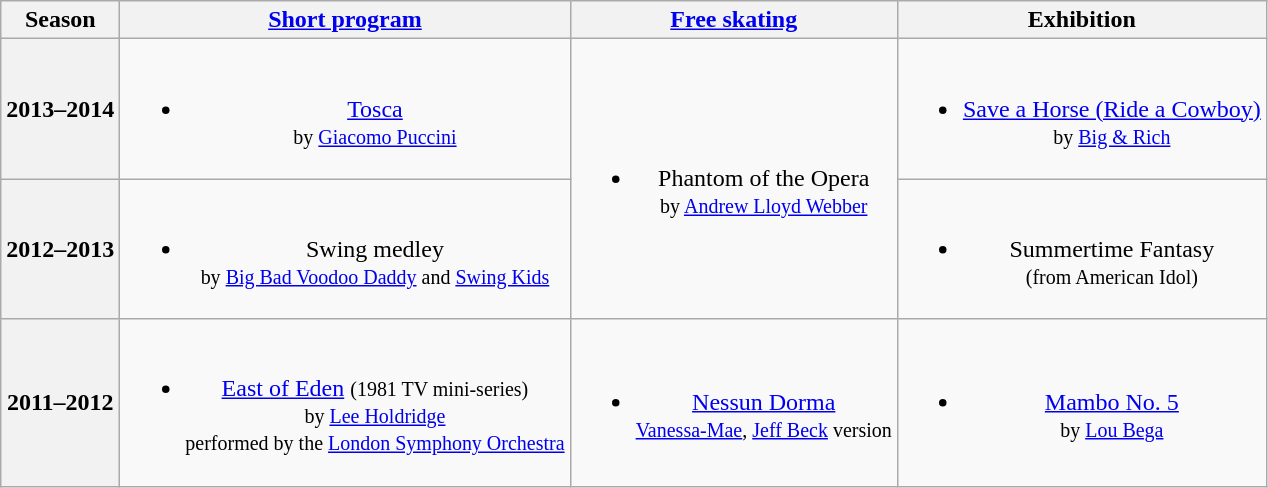<table class="wikitable" style="text-align:center">
<tr>
<th>Season</th>
<th><a href='#'>Short program</a></th>
<th><a href='#'>Free skating</a></th>
<th>Exhibition</th>
</tr>
<tr>
<th>2013–2014 <br> </th>
<td><br><ul><li><a href='#'>Tosca</a> <br><small> by <a href='#'>Giacomo Puccini</a> </small></li></ul></td>
<td rowspan=2><br><ul><li>Phantom of the Opera <br><small> by <a href='#'>Andrew Lloyd Webber</a> </small></li></ul></td>
<td><br><ul><li><a href='#'>Save a Horse (Ride a Cowboy)</a> <br><small> by <a href='#'>Big & Rich</a> </small></li></ul></td>
</tr>
<tr>
<th>2012–2013 <br> </th>
<td><br><ul><li>Swing medley <br><small> by <a href='#'>Big Bad Voodoo Daddy</a> and <a href='#'>Swing Kids</a> </small></li></ul></td>
<td><br><ul><li>Summertime Fantasy <br><small> (from American Idol) </small></li></ul></td>
</tr>
<tr>
<th>2011–2012 <br> </th>
<td><br><ul><li><a href='#'>East of Eden</a> <small> (1981 TV mini-series) <br> by <a href='#'>Lee Holdridge</a> <br> performed by the <a href='#'>London Symphony Orchestra</a> </small></li></ul></td>
<td><br><ul><li><a href='#'>Nessun Dorma</a> <br><small> <a href='#'>Vanessa-Mae</a>, <a href='#'>Jeff Beck</a> version </small></li></ul></td>
<td><br><ul><li><a href='#'>Mambo No. 5</a> <br><small> by <a href='#'>Lou Bega</a> </small></li></ul></td>
</tr>
</table>
